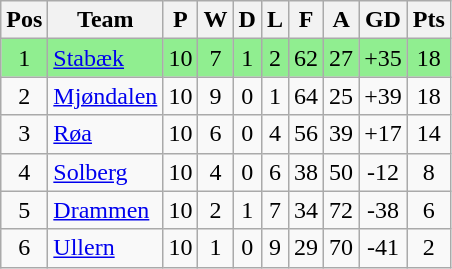<table class="wikitable sortable" style="text-align: center;">
<tr>
<th>Pos</th>
<th>Team</th>
<th>P</th>
<th>W</th>
<th>D</th>
<th>L</th>
<th>F</th>
<th>A</th>
<th>GD</th>
<th>Pts</th>
</tr>
<tr style="background:#90EE90;">
<td>1</td>
<td align="left"><a href='#'>Stabæk</a></td>
<td>10</td>
<td>7</td>
<td>1</td>
<td>2</td>
<td>62</td>
<td>27</td>
<td>+35</td>
<td>18</td>
</tr>
<tr>
<td>2</td>
<td align="left"><a href='#'>Mjøndalen</a></td>
<td>10</td>
<td>9</td>
<td>0</td>
<td>1</td>
<td>64</td>
<td>25</td>
<td>+39</td>
<td>18</td>
</tr>
<tr>
<td>3</td>
<td align="left"><a href='#'>Røa</a></td>
<td>10</td>
<td>6</td>
<td>0</td>
<td>4</td>
<td>56</td>
<td>39</td>
<td>+17</td>
<td>14</td>
</tr>
<tr>
<td>4</td>
<td align="left"><a href='#'>Solberg</a></td>
<td>10</td>
<td>4</td>
<td>0</td>
<td>6</td>
<td>38</td>
<td>50</td>
<td>-12</td>
<td>8</td>
</tr>
<tr>
<td>5</td>
<td align="left"><a href='#'>Drammen</a></td>
<td>10</td>
<td>2</td>
<td>1</td>
<td>7</td>
<td>34</td>
<td>72</td>
<td>-38</td>
<td>6</td>
</tr>
<tr>
<td>6</td>
<td align="left"><a href='#'>Ullern</a></td>
<td>10</td>
<td>1</td>
<td>0</td>
<td>9</td>
<td>29</td>
<td>70</td>
<td>-41</td>
<td>2</td>
</tr>
</table>
